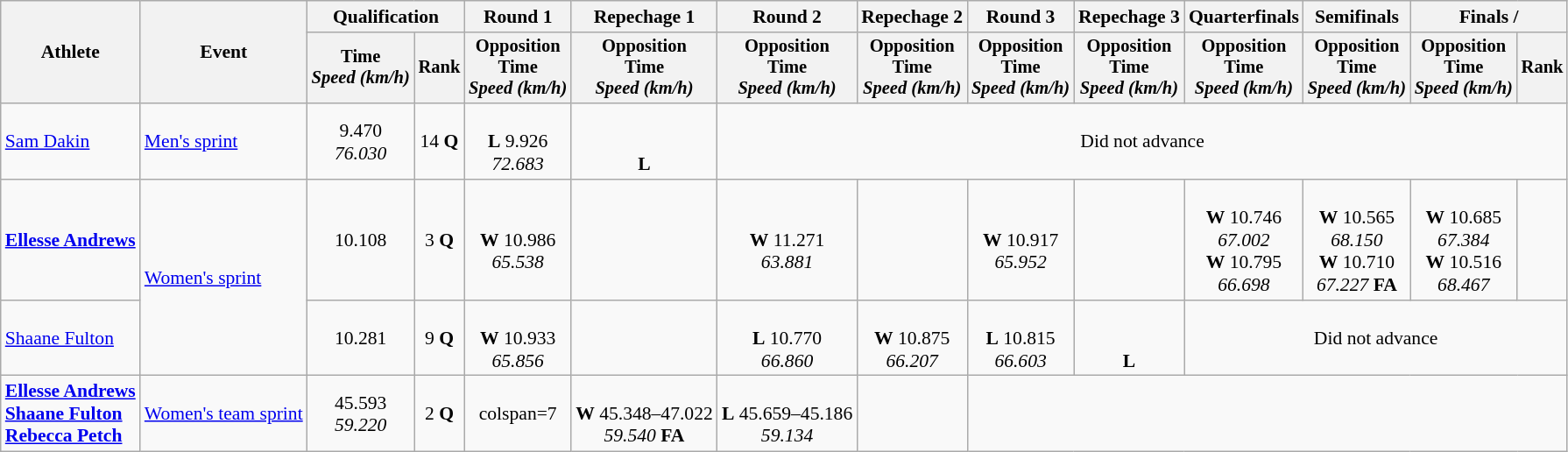<table class=wikitable style=font-size:90%;text-align:center>
<tr>
<th rowspan=2>Athlete</th>
<th rowspan=2>Event</th>
<th colspan=2>Qualification</th>
<th>Round 1</th>
<th>Repechage 1</th>
<th>Round 2</th>
<th>Repechage 2</th>
<th>Round 3</th>
<th>Repechage 3</th>
<th>Quarterfinals</th>
<th>Semifinals</th>
<th colspan=2>Finals / </th>
</tr>
<tr style=font-size:95%>
<th>Time<br><em>Speed (km/h)</em></th>
<th>Rank</th>
<th>Opposition<br>Time<br><em>Speed (km/h)</em></th>
<th>Opposition<br>Time<br><em>Speed (km/h)</em></th>
<th>Opposition<br>Time<br><em>Speed (km/h)</em></th>
<th>Opposition<br>Time<br><em>Speed (km/h)</em></th>
<th>Opposition<br>Time<br><em>Speed (km/h)</em></th>
<th>Opposition<br>Time<br><em>Speed (km/h)</em></th>
<th>Opposition<br>Time<br><em>Speed (km/h)</em></th>
<th>Opposition<br>Time<br><em>Speed (km/h)</em></th>
<th>Opposition<br>Time<br><em>Speed (km/h)</em></th>
<th>Rank</th>
</tr>
<tr>
<td align=left><a href='#'>Sam Dakin</a></td>
<td align=left><a href='#'>Men's sprint</a></td>
<td>9.470<br><em>76.030</em></td>
<td>14 <strong>Q</strong></td>
<td><br><strong>L</strong> 9.926<br><em>72.683</em></td>
<td><br><br><strong>L</strong></td>
<td colspan=8>Did not advance</td>
</tr>
<tr>
<td align=left><strong><a href='#'>Ellesse Andrews</a></strong></td>
<td align=left rowspan=2><a href='#'>Women's sprint</a></td>
<td>10.108</td>
<td>3 <strong>Q</strong></td>
<td><br><strong>W</strong> 10.986<br><em>65.538</em></td>
<td></td>
<td><br><strong>W</strong> 11.271<br><em>63.881</em></td>
<td></td>
<td><br><strong>W</strong> 10.917<br><em>65.952</em></td>
<td></td>
<td><br><strong>W</strong> 10.746<br><em>67.002</em><br><strong>W</strong> 10.795<br><em>66.698</em></td>
<td><br><strong>W</strong> 10.565<br><em>68.150</em><br><strong>W</strong> 10.710<br><em>67.227</em> <strong>FA</strong></td>
<td><br><strong>W</strong> 10.685<br><em>67.384</em><br><strong>W</strong> 10.516<br><em>68.467</em></td>
<td></td>
</tr>
<tr>
<td align=left><a href='#'>Shaane Fulton</a></td>
<td>10.281</td>
<td>9 <strong>Q</strong></td>
<td><br><strong>W</strong> 10.933<br><em>65.856</em></td>
<td></td>
<td><br><strong>L</strong> 10.770<br><em>66.860</em></td>
<td><br><strong>W</strong> 10.875<br><em>66.207</em></td>
<td><br><strong>L</strong> 10.815<br><em>66.603</em></td>
<td><br><br><strong>L</strong></td>
<td colspan=4>Did not advance</td>
</tr>
<tr>
<td align=left><strong><a href='#'>Ellesse Andrews</a><br><a href='#'>Shaane Fulton</a><br><a href='#'>Rebecca Petch</a></strong></td>
<td align=left><a href='#'>Women's team sprint</a></td>
<td>45.593<br><em>59.220</em></td>
<td>2 <strong>Q</strong></td>
<td>colspan=7 </td>
<td><br><strong>W</strong> 45.348–47.022<br><em>59.540</em> <strong>FA</strong></td>
<td><br><strong>L</strong> 45.659–45.186<br><em>59.134</em></td>
<td></td>
</tr>
</table>
